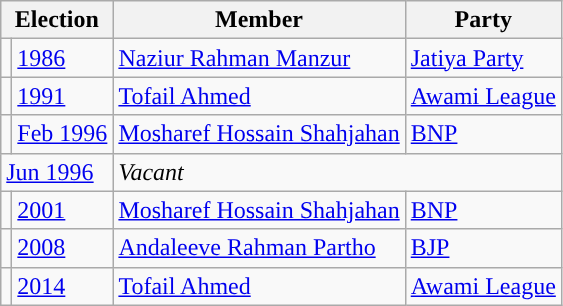<table class="wikitable">
<tr>
<th colspan="2">Election</th>
<th>Member</th>
<th>Party</th>
</tr>
<tr>
<td style="background-color:"></td>
<td><a href='#'>1986</a></td>
<td><a href='#'>Naziur Rahman Manzur</a></td>
<td><a href='#'>Jatiya Party</a></td>
</tr>
<tr>
<td style="background-color:"></td>
<td><a href='#'>1991</a></td>
<td><a href='#'>Tofail Ahmed</a></td>
<td><a href='#'>Awami League</a></td>
</tr>
<tr>
<td style="background-color:"></td>
<td><a href='#'>Feb 1996</a></td>
<td><a href='#'>Mosharef Hossain Shahjahan</a></td>
<td><a href='#'>BNP</a></td>
</tr>
<tr>
<td colspan="2"><a href='#'>Jun 1996</a></td>
<td colspan="2"><em>Vacant</em></td>
</tr>
<tr>
<td style="background-color:"></td>
<td><a href='#'>2001</a></td>
<td><a href='#'>Mosharef Hossain Shahjahan</a></td>
<td><a href='#'>BNP</a></td>
</tr>
<tr>
<td style="background-color:"></td>
<td><a href='#'>2008</a></td>
<td><a href='#'>Andaleeve Rahman Partho</a></td>
<td><a href='#'>BJP</a></td>
</tr>
<tr>
<td rowspan="3" style="background-color:"></td>
<td><a href='#'>2014</a></td>
<td><a href='#'>Tofail Ahmed</a></td>
<td><a href='#'>Awami League</a></td>
</tr>
</table>
